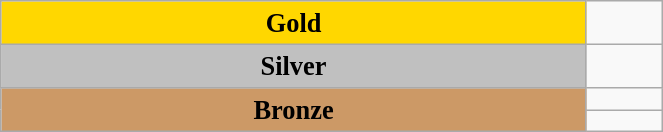<table class="wikitable" style=" text-align:center; font-size:110%;" width="35%">
<tr>
<td rowspan="1" bgcolor="gold"><strong>Gold</strong></td>
<td align=left></td>
</tr>
<tr>
<td rowspan="1" bgcolor="silver"><strong>Silver</strong></td>
<td align=left></td>
</tr>
<tr>
<td rowspan="2" bgcolor="#cc9966"><strong>Bronze</strong></td>
<td align=left></td>
</tr>
<tr>
<td align=left></td>
</tr>
</table>
